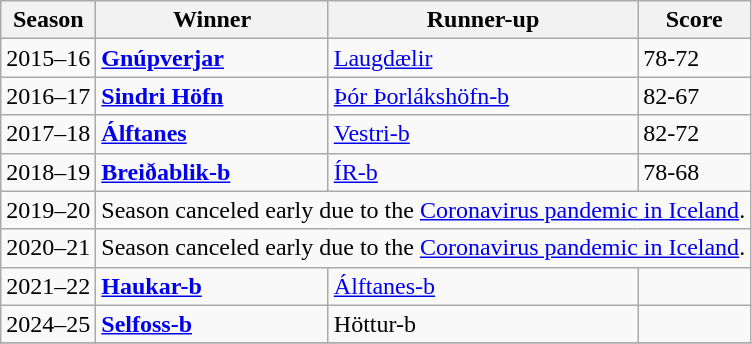<table class="wikitable">
<tr>
<th>Season</th>
<th>Winner</th>
<th>Runner-up</th>
<th>Score</th>
</tr>
<tr>
<td style="text-align:center;">2015–16</td>
<td><strong><a href='#'>Gnúpverjar</a></strong></td>
<td><a href='#'>Laugdælir</a></td>
<td>78-72</td>
</tr>
<tr>
<td style="text-align:center;">2016–17</td>
<td><strong><a href='#'>Sindri Höfn</a></strong></td>
<td><a href='#'>Þór Þorlákshöfn-b</a></td>
<td>82-67</td>
</tr>
<tr>
<td style="text-align:center;">2017–18</td>
<td><strong><a href='#'>Álftanes</a></strong></td>
<td><a href='#'>Vestri-b</a></td>
<td>82-72</td>
</tr>
<tr>
<td style="text-align:center;">2018–19</td>
<td><strong><a href='#'>Breiðablik-b</a></strong></td>
<td><a href='#'>ÍR-b</a></td>
<td>78-68</td>
</tr>
<tr>
<td style="text-align:center;">2019–20</td>
<td colspan=3>Season canceled early due to the <a href='#'>Coronavirus pandemic in Iceland</a>.</td>
</tr>
<tr>
<td style="text-align:center;">2020–21</td>
<td colspan=3>Season canceled early due to the <a href='#'>Coronavirus pandemic in Iceland</a>.</td>
</tr>
<tr>
<td style="text-align:center;">2021–22</td>
<td><strong><a href='#'>Haukar-b</a></strong></td>
<td><a href='#'>Álftanes-b</a></td>
<td></td>
</tr>
<tr>
<td style="text-align:center;">2024–25</td>
<td><strong><a href='#'>Selfoss-b</a></strong></td>
<td>Höttur-b</td>
<td></td>
</tr>
<tr>
</tr>
</table>
